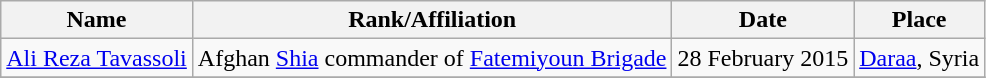<table class="wikitable" style="text-align:center;">
<tr>
<th>Name</th>
<th>Rank/Affiliation</th>
<th>Date</th>
<th>Place</th>
</tr>
<tr>
<td align="left"><a href='#'>Ali Reza Tavassoli</a></td>
<td align="left">Afghan <a href='#'>Shia</a> commander of <a href='#'>Fatemiyoun Brigade</a></td>
<td>28 February 2015</td>
<td><a href='#'>Daraa</a>, Syria</td>
</tr>
<tr>
</tr>
</table>
